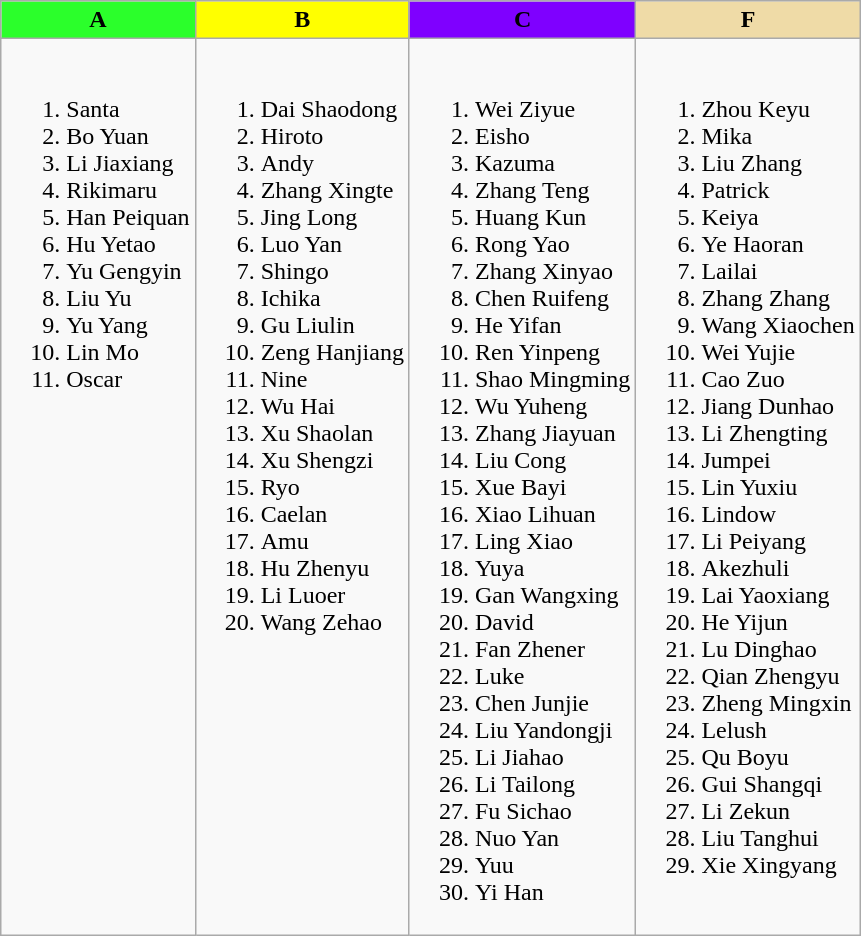<table class="wikitable">
<tr>
<th style="background:#2BFF2B">A</th>
<th style="background:#FFFF00">B</th>
<th style="background:#7F00FF">C</th>
<th style="background:#EFDBA7">F</th>
</tr>
<tr style="vertical-align: top;">
<td><br><ol><li>Santa</li><li>Bo Yuan</li><li>Li Jiaxiang</li><li>Rikimaru</li><li>Han Peiquan</li><li>Hu Yetao</li><li>Yu Gengyin</li><li>Liu Yu</li><li>Yu Yang</li><li>Lin Mo</li><li>Oscar</li></ol></td>
<td><br><ol><li>Dai Shaodong</li><li>Hiroto</li><li>Andy</li><li>Zhang Xingte</li><li>Jing Long</li><li>Luo Yan</li><li>Shingo</li><li>Ichika</li><li>Gu Liulin</li><li>Zeng Hanjiang</li><li>Nine</li><li>Wu Hai</li><li>Xu Shaolan</li><li>Xu Shengzi</li><li>Ryo</li><li>Caelan</li><li>Amu</li><li>Hu Zhenyu</li><li>Li Luoer</li><li>Wang Zehao</li></ol></td>
<td><br><ol><li>Wei Ziyue</li><li>Eisho</li><li>Kazuma</li><li>Zhang Teng</li><li>Huang Kun</li><li>Rong Yao</li><li>Zhang Xinyao</li><li>Chen Ruifeng</li><li>He Yifan</li><li>Ren Yinpeng</li><li>Shao Mingming</li><li>Wu Yuheng</li><li>Zhang Jiayuan</li><li>Liu Cong</li><li>Xue Bayi</li><li>Xiao Lihuan</li><li>Ling Xiao</li><li>Yuya</li><li>Gan Wangxing</li><li>David</li><li>Fan Zhener</li><li>Luke</li><li>Chen Junjie</li><li>Liu Yandongji</li><li>Li Jiahao</li><li>Li Tailong</li><li>Fu Sichao</li><li>Nuo Yan</li><li>Yuu</li><li>Yi Han</li></ol></td>
<td><br><ol><li>Zhou Keyu</li><li>Mika</li><li>Liu Zhang</li><li>Patrick</li><li>Keiya</li><li>Ye Haoran</li><li>Lailai</li><li>Zhang Zhang</li><li>Wang Xiaochen</li><li>Wei Yujie</li><li>Cao Zuo</li><li>Jiang Dunhao</li><li>Li Zhengting</li><li>Jumpei</li><li>Lin Yuxiu</li><li>Lindow</li><li>Li Peiyang</li><li>Akezhuli</li><li>Lai Yaoxiang</li><li>He Yijun</li><li>Lu Dinghao</li><li>Qian Zhengyu</li><li>Zheng Mingxin</li><li>Lelush</li><li>Qu Boyu</li><li>Gui Shangqi</li><li>Li Zekun</li><li>Liu Tanghui</li><li>Xie Xingyang</li></ol></td>
</tr>
</table>
